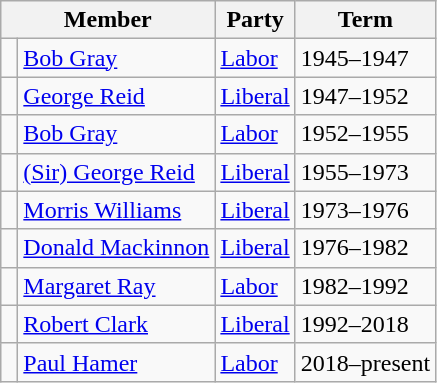<table class="wikitable">
<tr>
<th colspan="2">Member</th>
<th>Party</th>
<th>Term</th>
</tr>
<tr>
<td> </td>
<td><a href='#'>Bob Gray</a></td>
<td><a href='#'>Labor</a></td>
<td>1945–1947</td>
</tr>
<tr>
<td> </td>
<td><a href='#'>George Reid</a></td>
<td><a href='#'>Liberal</a></td>
<td>1947–1952</td>
</tr>
<tr>
<td> </td>
<td><a href='#'>Bob Gray</a></td>
<td><a href='#'>Labor</a></td>
<td>1952–1955</td>
</tr>
<tr>
<td> </td>
<td><a href='#'>(Sir) George Reid</a></td>
<td><a href='#'>Liberal</a></td>
<td>1955–1973</td>
</tr>
<tr>
<td> </td>
<td><a href='#'>Morris Williams</a></td>
<td><a href='#'>Liberal</a></td>
<td>1973–1976</td>
</tr>
<tr>
<td> </td>
<td><a href='#'>Donald Mackinnon</a></td>
<td><a href='#'>Liberal</a></td>
<td>1976–1982</td>
</tr>
<tr>
<td> </td>
<td><a href='#'>Margaret Ray</a></td>
<td><a href='#'>Labor</a></td>
<td>1982–1992</td>
</tr>
<tr>
<td> </td>
<td><a href='#'>Robert Clark</a></td>
<td><a href='#'>Liberal</a></td>
<td>1992–2018</td>
</tr>
<tr>
<td> </td>
<td><a href='#'>Paul Hamer</a></td>
<td><a href='#'>Labor</a></td>
<td>2018–present</td>
</tr>
</table>
